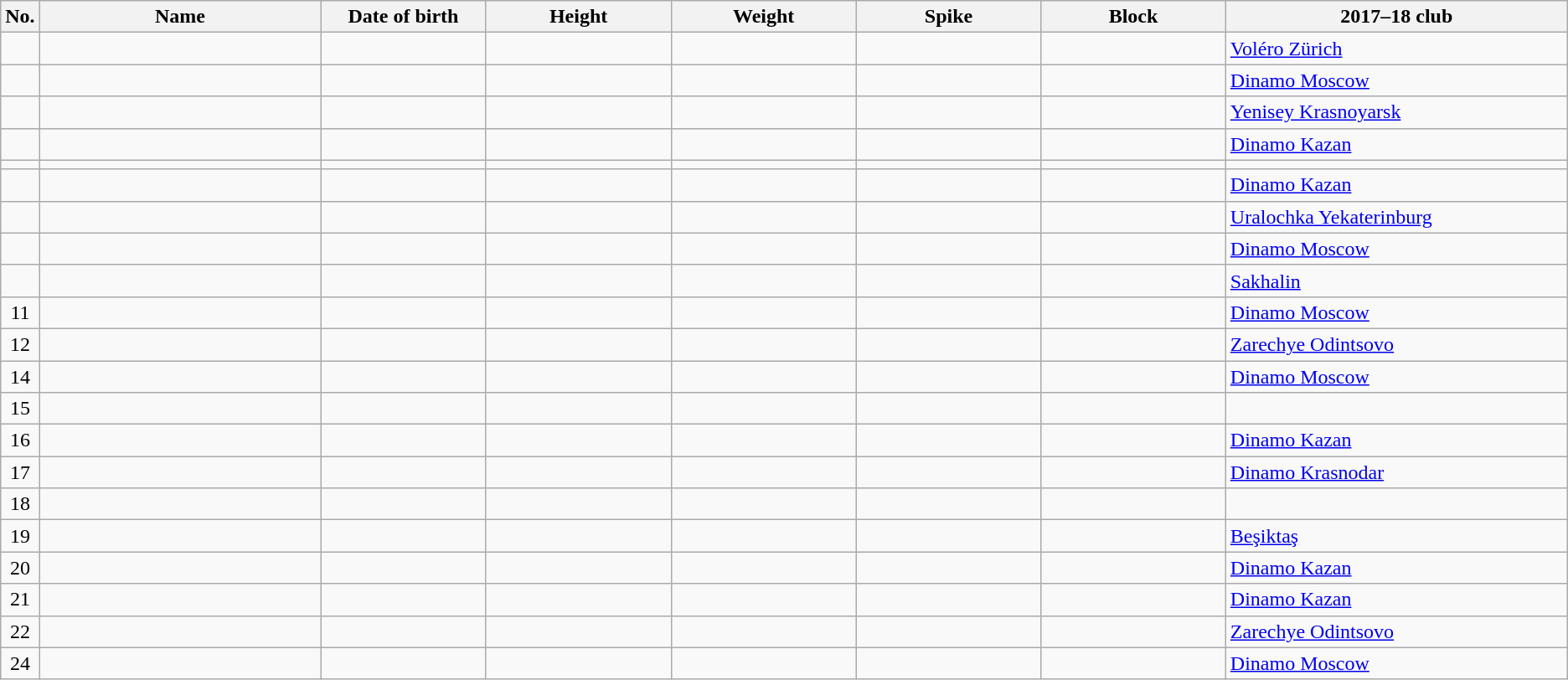<table class="wikitable sortable" style="font-size:100%; text-align:center;">
<tr>
<th>No.</th>
<th style="width:14em">Name</th>
<th style="width:8em">Date of birth</th>
<th style="width:9em">Height</th>
<th style="width:9em">Weight</th>
<th style="width:9em">Spike</th>
<th style="width:9em">Block</th>
<th style="width:17em">2017–18 club</th>
</tr>
<tr>
<td></td>
<td align=left></td>
<td align=right></td>
<td></td>
<td></td>
<td></td>
<td></td>
<td align=left> <a href='#'>Voléro Zürich</a></td>
</tr>
<tr>
<td></td>
<td align=left></td>
<td align=right></td>
<td></td>
<td></td>
<td></td>
<td></td>
<td align=left> <a href='#'>Dinamo Moscow</a></td>
</tr>
<tr>
<td></td>
<td align=left></td>
<td align=right></td>
<td></td>
<td></td>
<td></td>
<td></td>
<td align=left> <a href='#'>Yenisey Krasnoyarsk</a></td>
</tr>
<tr>
<td></td>
<td align=left></td>
<td align=right></td>
<td></td>
<td></td>
<td></td>
<td></td>
<td align=left> <a href='#'>Dinamo Kazan</a></td>
</tr>
<tr>
<td></td>
<td align=left></td>
<td align=right></td>
<td></td>
<td></td>
<td></td>
<td></td>
<td align=left></td>
</tr>
<tr>
<td></td>
<td align=left></td>
<td align=right></td>
<td></td>
<td></td>
<td></td>
<td></td>
<td align=left> <a href='#'>Dinamo Kazan</a></td>
</tr>
<tr>
<td></td>
<td align=left></td>
<td align=right></td>
<td></td>
<td></td>
<td></td>
<td></td>
<td align=left> <a href='#'>Uralochka Yekaterinburg</a></td>
</tr>
<tr>
<td></td>
<td align=left></td>
<td align=right></td>
<td></td>
<td></td>
<td></td>
<td></td>
<td align=left> <a href='#'>Dinamo Moscow</a></td>
</tr>
<tr>
<td></td>
<td align=left></td>
<td align=right></td>
<td></td>
<td></td>
<td></td>
<td></td>
<td align=left> <a href='#'>Sakhalin</a></td>
</tr>
<tr>
<td>11</td>
<td align=left></td>
<td align=right></td>
<td></td>
<td></td>
<td></td>
<td></td>
<td align=left> <a href='#'>Dinamo Moscow</a></td>
</tr>
<tr>
<td>12</td>
<td align=left></td>
<td align=right></td>
<td></td>
<td></td>
<td></td>
<td></td>
<td align=left> <a href='#'>Zarechye Odintsovo</a></td>
</tr>
<tr>
<td>14</td>
<td align=left></td>
<td align=right></td>
<td></td>
<td></td>
<td></td>
<td></td>
<td align=left> <a href='#'>Dinamo Moscow</a></td>
</tr>
<tr>
<td>15</td>
<td align=left></td>
<td align=right></td>
<td></td>
<td></td>
<td></td>
<td></td>
<td align=left></td>
</tr>
<tr>
<td>16</td>
<td align=left></td>
<td align=right></td>
<td></td>
<td></td>
<td></td>
<td></td>
<td align=left> <a href='#'>Dinamo Kazan</a></td>
</tr>
<tr>
<td>17</td>
<td align=left></td>
<td align=right></td>
<td></td>
<td></td>
<td></td>
<td></td>
<td align=left> <a href='#'>Dinamo Krasnodar</a></td>
</tr>
<tr>
<td>18</td>
<td align=left></td>
<td align=right></td>
<td></td>
<td></td>
<td></td>
<td></td>
<td align=left></td>
</tr>
<tr>
<td>19</td>
<td align=left></td>
<td align=right></td>
<td></td>
<td></td>
<td></td>
<td></td>
<td align=left> <a href='#'>Beşiktaş</a></td>
</tr>
<tr>
<td>20</td>
<td align=left></td>
<td align=right></td>
<td></td>
<td></td>
<td></td>
<td></td>
<td align=left> <a href='#'>Dinamo Kazan</a></td>
</tr>
<tr>
<td>21</td>
<td align=left></td>
<td align=right></td>
<td></td>
<td></td>
<td></td>
<td></td>
<td align=left> <a href='#'>Dinamo Kazan</a></td>
</tr>
<tr>
<td>22</td>
<td align=left></td>
<td align=right></td>
<td></td>
<td></td>
<td></td>
<td></td>
<td align=left> <a href='#'>Zarechye Odintsovo</a></td>
</tr>
<tr>
<td>24</td>
<td align=left></td>
<td align=right></td>
<td></td>
<td></td>
<td></td>
<td></td>
<td align=left> <a href='#'>Dinamo Moscow</a></td>
</tr>
</table>
